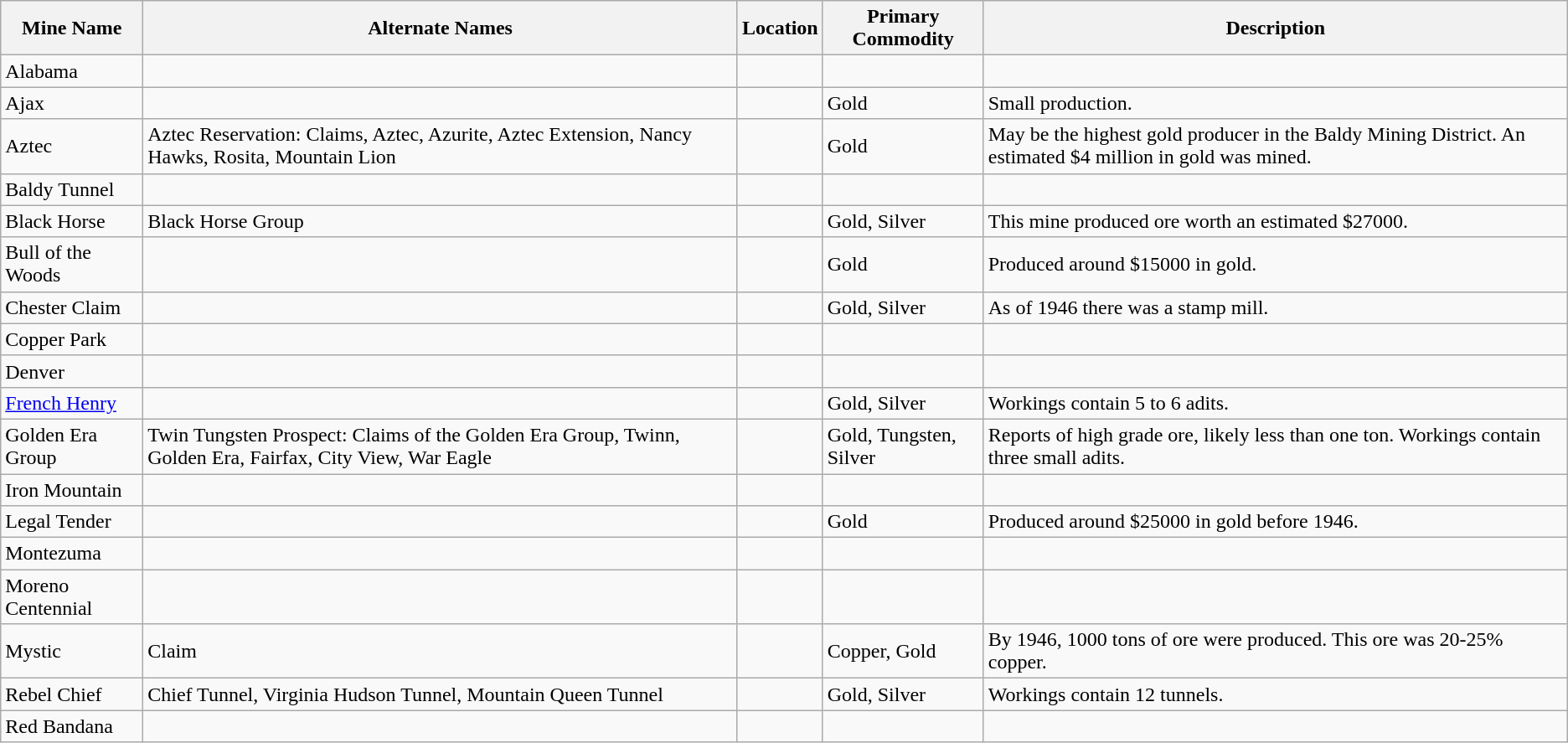<table class="wikitable">
<tr>
<th>Mine Name</th>
<th>Alternate Names</th>
<th>Location</th>
<th>Primary Commodity</th>
<th>Description</th>
</tr>
<tr>
<td>Alabama</td>
<td></td>
<td></td>
<td></td>
<td></td>
</tr>
<tr>
<td>Ajax</td>
<td></td>
<td></td>
<td>Gold</td>
<td>Small production.</td>
</tr>
<tr>
<td>Aztec</td>
<td>Aztec Reservation: Claims, Aztec, Azurite, Aztec Extension, Nancy Hawks, Rosita, Mountain Lion</td>
<td></td>
<td>Gold</td>
<td>May be the highest gold producer in the Baldy Mining District. An estimated $4 million in gold was mined.</td>
</tr>
<tr>
<td>Baldy Tunnel</td>
<td></td>
<td></td>
<td></td>
<td></td>
</tr>
<tr>
<td>Black Horse</td>
<td>Black Horse Group</td>
<td></td>
<td>Gold, Silver</td>
<td>This mine produced ore worth an estimated $27000.</td>
</tr>
<tr>
<td>Bull of the Woods</td>
<td></td>
<td></td>
<td>Gold</td>
<td>Produced around $15000 in gold.</td>
</tr>
<tr>
<td>Chester Claim</td>
<td></td>
<td></td>
<td>Gold, Silver</td>
<td>As of 1946 there was a stamp mill.</td>
</tr>
<tr>
<td>Copper Park</td>
<td></td>
<td></td>
<td></td>
<td></td>
</tr>
<tr>
<td>Denver</td>
<td></td>
<td></td>
<td></td>
<td></td>
</tr>
<tr>
<td><a href='#'>French Henry</a></td>
<td></td>
<td></td>
<td>Gold, Silver</td>
<td>Workings contain 5 to 6 adits.</td>
</tr>
<tr>
<td>Golden Era Group</td>
<td>Twin Tungsten Prospect: Claims of the Golden Era Group, Twinn, Golden Era, Fairfax, City View, War Eagle</td>
<td></td>
<td>Gold, Tungsten, Silver</td>
<td>Reports of high grade ore, likely less than one ton. Workings contain three small adits.</td>
</tr>
<tr>
<td>Iron Mountain</td>
<td></td>
<td></td>
<td></td>
<td></td>
</tr>
<tr>
<td>Legal Tender</td>
<td></td>
<td></td>
<td>Gold</td>
<td>Produced around $25000 in gold before 1946.</td>
</tr>
<tr>
<td>Montezuma</td>
<td></td>
<td></td>
<td></td>
<td></td>
</tr>
<tr>
<td>Moreno Centennial</td>
<td></td>
<td></td>
<td></td>
<td></td>
</tr>
<tr>
<td>Mystic</td>
<td>Claim</td>
<td></td>
<td>Copper, Gold</td>
<td>By 1946, 1000 tons of ore were produced. This ore was 20-25% copper.</td>
</tr>
<tr>
<td>Rebel Chief</td>
<td>Chief Tunnel, Virginia Hudson Tunnel, Mountain Queen Tunnel</td>
<td></td>
<td>Gold, Silver</td>
<td>Workings contain 12 tunnels.</td>
</tr>
<tr>
<td>Red Bandana</td>
<td></td>
<td></td>
<td></td>
<td></td>
</tr>
</table>
